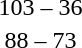<table style="text-align:center;">
<tr>
<th width=200></th>
<th width=100></th>
<th width=200></th>
<th></th>
</tr>
<tr>
<td align=right><strong></strong></td>
<td>103 – 36</td>
<td align=left></td>
</tr>
<tr>
<td align=right><strong></strong></td>
<td>88 – 73</td>
<td align=left></td>
</tr>
</table>
